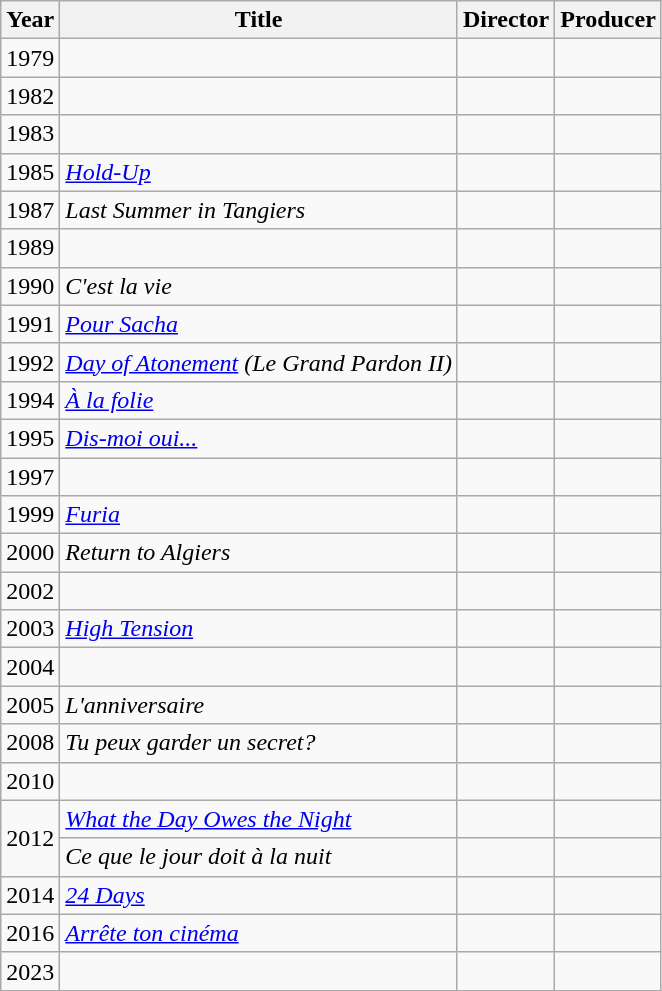<table class="wikitable">
<tr>
<th>Year</th>
<th>Title</th>
<th>Director</th>
<th>Producer</th>
</tr>
<tr>
<td>1979</td>
<td><em></em></td>
<td></td>
<td></td>
</tr>
<tr>
<td>1982</td>
<td><em></em></td>
<td></td>
<td></td>
</tr>
<tr>
<td>1983</td>
<td><em></em></td>
<td></td>
<td></td>
</tr>
<tr>
<td>1985</td>
<td><em><a href='#'>Hold-Up</a></em></td>
<td></td>
<td></td>
</tr>
<tr>
<td>1987</td>
<td><em>Last Summer in Tangiers</em></td>
<td></td>
<td></td>
</tr>
<tr>
<td>1989</td>
<td><em></em></td>
<td></td>
<td></td>
</tr>
<tr>
<td>1990</td>
<td><em>C'est la vie</em></td>
<td></td>
<td></td>
</tr>
<tr>
<td>1991</td>
<td><em><a href='#'>Pour Sacha</a></em></td>
<td></td>
<td></td>
</tr>
<tr>
<td>1992</td>
<td><em><a href='#'>Day of Atonement</a> (Le Grand Pardon II)</em></td>
<td></td>
<td></td>
</tr>
<tr>
<td>1994</td>
<td><em><a href='#'>À la folie</a></em></td>
<td></td>
<td></td>
</tr>
<tr>
<td>1995</td>
<td><em><a href='#'>Dis-moi oui...</a></em></td>
<td></td>
<td></td>
</tr>
<tr>
<td>1997</td>
<td><em></em></td>
<td></td>
<td></td>
</tr>
<tr>
<td>1999</td>
<td><em><a href='#'>Furia</a></em></td>
<td></td>
<td></td>
</tr>
<tr>
<td>2000</td>
<td><em>Return to Algiers</em></td>
<td></td>
<td></td>
</tr>
<tr>
<td>2002</td>
<td><em></em></td>
<td></td>
<td></td>
</tr>
<tr>
<td>2003</td>
<td><em><a href='#'>High Tension</a></em></td>
<td></td>
<td></td>
</tr>
<tr>
<td>2004</td>
<td><em></em></td>
<td></td>
<td></td>
</tr>
<tr>
<td>2005</td>
<td><em>L'anniversaire</em></td>
<td></td>
<td></td>
</tr>
<tr>
<td>2008</td>
<td><em>Tu peux garder un secret?</em></td>
<td></td>
<td></td>
</tr>
<tr>
<td>2010</td>
<td><em></em></td>
<td></td>
<td></td>
</tr>
<tr>
<td rowspan=2>2012</td>
<td><em><a href='#'>What the Day Owes the Night</a></em></td>
<td></td>
<td></td>
</tr>
<tr>
<td><em>Ce que le jour doit à la nuit</em></td>
<td></td>
<td></td>
</tr>
<tr>
<td>2014</td>
<td><em><a href='#'>24 Days</a></em></td>
<td></td>
<td></td>
</tr>
<tr>
<td>2016</td>
<td><em><a href='#'>Arrête ton cinéma</a></em></td>
<td></td>
<td></td>
</tr>
<tr>
<td>2023</td>
<td><em></em></td>
<td></td>
<td></td>
</tr>
</table>
